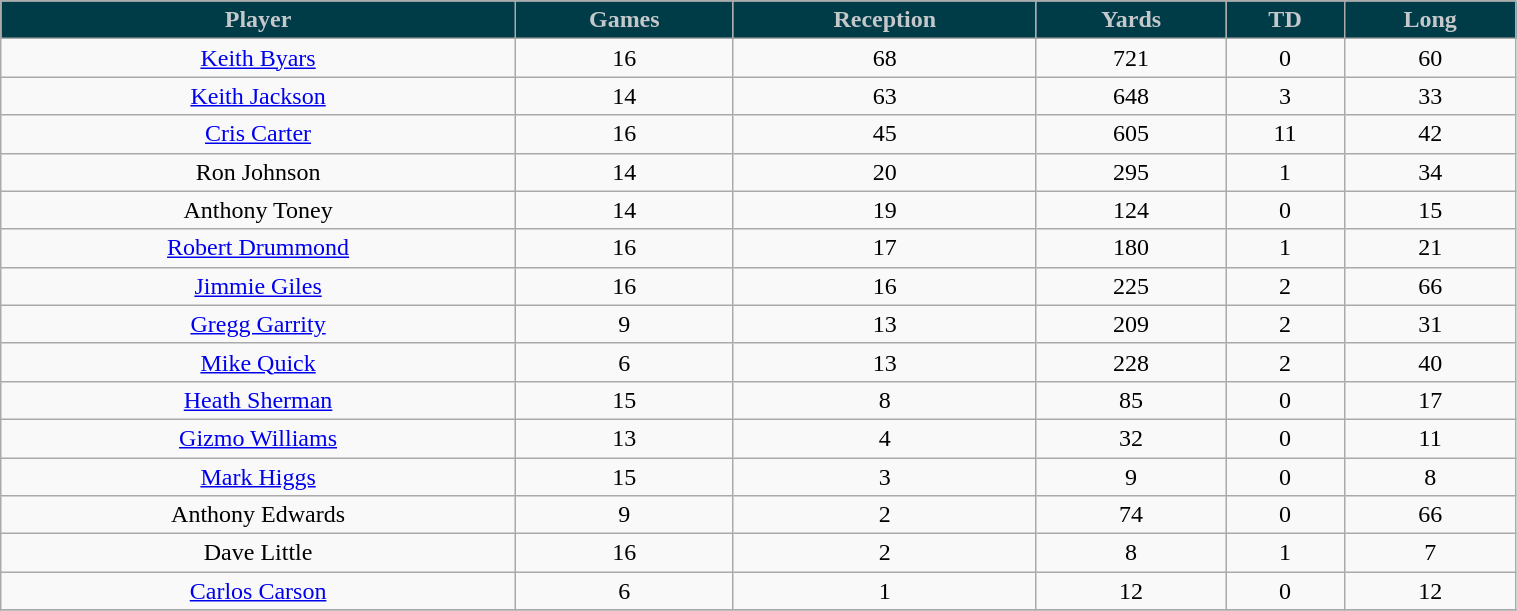<table class="wikitable" width="80%">
<tr align="center"  style="background:#003b48; color:#c4c8cb;">
<td><strong>Player</strong></td>
<td><strong>Games</strong></td>
<td><strong>Reception</strong></td>
<td><strong>Yards</strong></td>
<td><strong>TD</strong></td>
<td><strong>Long</strong></td>
</tr>
<tr align="center" bgcolor="">
<td><a href='#'>Keith Byars</a></td>
<td>16</td>
<td>68</td>
<td>721</td>
<td>0</td>
<td>60</td>
</tr>
<tr align="center" bgcolor="">
<td><a href='#'>Keith Jackson</a></td>
<td>14</td>
<td>63</td>
<td>648</td>
<td>3</td>
<td>33</td>
</tr>
<tr align="center" bgcolor="">
<td><a href='#'>Cris Carter</a></td>
<td>16</td>
<td>45</td>
<td>605</td>
<td>11</td>
<td>42</td>
</tr>
<tr align="center" bgcolor="">
<td>Ron Johnson</td>
<td>14</td>
<td>20</td>
<td>295</td>
<td>1</td>
<td>34</td>
</tr>
<tr align="center" bgcolor="">
<td>Anthony Toney</td>
<td>14</td>
<td>19</td>
<td>124</td>
<td>0</td>
<td>15</td>
</tr>
<tr align="center" bgcolor="">
<td><a href='#'>Robert Drummond</a></td>
<td>16</td>
<td>17</td>
<td>180</td>
<td>1</td>
<td>21</td>
</tr>
<tr align="center" bgcolor="">
<td><a href='#'>Jimmie Giles</a></td>
<td>16</td>
<td>16</td>
<td>225</td>
<td>2</td>
<td>66</td>
</tr>
<tr align="center" bgcolor="">
<td><a href='#'>Gregg Garrity</a></td>
<td>9</td>
<td>13</td>
<td>209</td>
<td>2</td>
<td>31</td>
</tr>
<tr align="center" bgcolor="">
<td><a href='#'>Mike Quick</a></td>
<td>6</td>
<td>13</td>
<td>228</td>
<td>2</td>
<td>40</td>
</tr>
<tr align="center" bgcolor="">
<td><a href='#'>Heath Sherman</a></td>
<td>15</td>
<td>8</td>
<td>85</td>
<td>0</td>
<td>17</td>
</tr>
<tr align="center" bgcolor="">
<td><a href='#'>Gizmo Williams</a></td>
<td>13</td>
<td>4</td>
<td>32</td>
<td>0</td>
<td>11</td>
</tr>
<tr align="center" bgcolor="">
<td><a href='#'>Mark Higgs</a></td>
<td>15</td>
<td>3</td>
<td>9</td>
<td>0</td>
<td>8</td>
</tr>
<tr align="center" bgcolor="">
<td>Anthony Edwards</td>
<td>9</td>
<td>2</td>
<td>74</td>
<td>0</td>
<td>66</td>
</tr>
<tr align="center" bgcolor="">
<td>Dave Little</td>
<td>16</td>
<td>2</td>
<td>8</td>
<td>1</td>
<td>7</td>
</tr>
<tr align="center" bgcolor="">
<td><a href='#'>Carlos Carson</a></td>
<td>6</td>
<td>1</td>
<td>12</td>
<td>0</td>
<td>12</td>
</tr>
<tr align="center" bgcolor="">
</tr>
</table>
